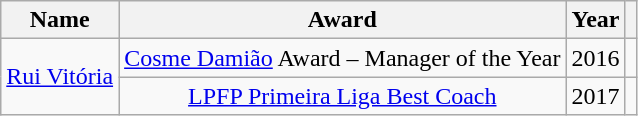<table class="wikitable" style="text-align:left;">
<tr>
<th>Name</th>
<th>Award</th>
<th>Year</th>
<th></th>
</tr>
<tr>
<td rowspan="2"> <a href='#'>Rui Vitória</a></td>
<td align="center"><a href='#'>Cosme Damião</a> Award – Manager of the Year</td>
<td align="center">2016</td>
<td align="center"></td>
</tr>
<tr>
<td align="center"><a href='#'>LPFP Primeira Liga Best Coach</a></td>
<td align="center">2017</td>
<td align="center"></td>
</tr>
</table>
